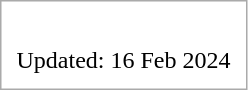<table cellpadding="10" cellspacing="0" style="border:solid 1px #aaa">
<tr>
<td></td>
</tr>
<tr>
<td>Updated: 16 Feb 2024</td>
</tr>
</table>
